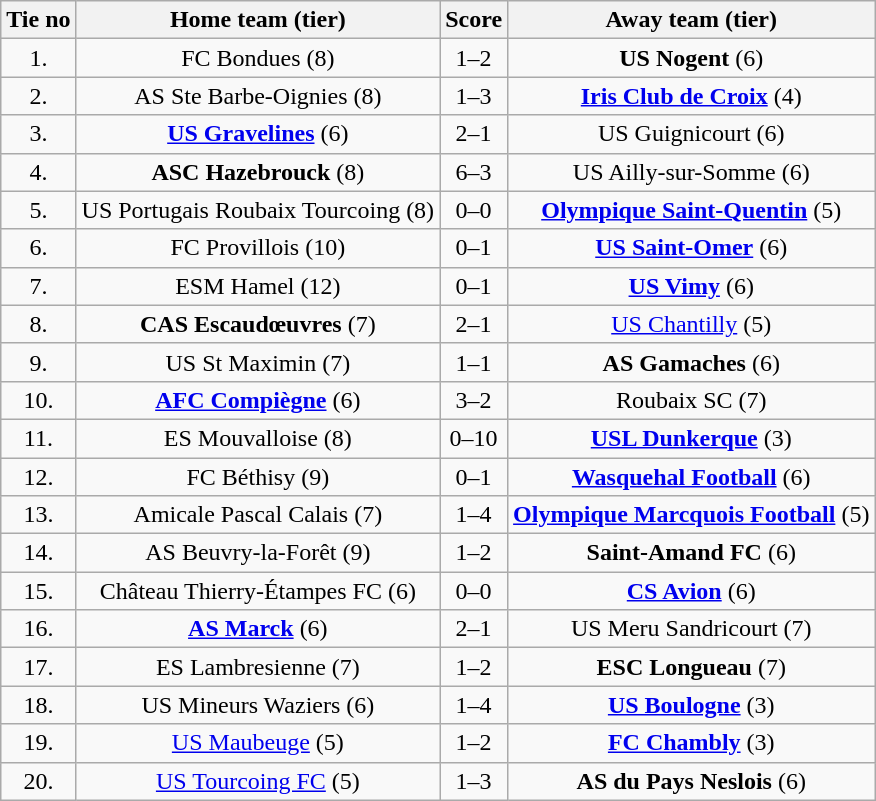<table class="wikitable" style="text-align: center">
<tr>
<th>Tie no</th>
<th>Home team (tier)</th>
<th>Score</th>
<th>Away team (tier)</th>
</tr>
<tr>
<td>1.</td>
<td>FC Bondues (8)</td>
<td>1–2</td>
<td><strong>US Nogent</strong> (6)</td>
</tr>
<tr>
<td>2.</td>
<td>AS Ste Barbe-Oignies (8)</td>
<td>1–3</td>
<td><strong><a href='#'>Iris Club de Croix</a></strong> (4)</td>
</tr>
<tr>
<td>3.</td>
<td><strong><a href='#'>US Gravelines</a></strong> (6)</td>
<td>2–1</td>
<td>US Guignicourt (6)</td>
</tr>
<tr>
<td>4.</td>
<td><strong>ASC Hazebrouck</strong> (8)</td>
<td>6–3</td>
<td>US Ailly-sur-Somme (6)</td>
</tr>
<tr>
<td>5.</td>
<td>US Portugais Roubaix Tourcoing (8)</td>
<td>0–0 </td>
<td><strong><a href='#'>Olympique Saint-Quentin</a></strong> (5)</td>
</tr>
<tr>
<td>6.</td>
<td>FC Provillois (10)</td>
<td>0–1</td>
<td><strong><a href='#'>US Saint-Omer</a></strong> (6)</td>
</tr>
<tr>
<td>7.</td>
<td>ESM Hamel (12)</td>
<td>0–1</td>
<td><strong><a href='#'>US Vimy</a></strong> (6)</td>
</tr>
<tr>
<td>8.</td>
<td><strong>CAS Escaudœuvres</strong> (7)</td>
<td>2–1</td>
<td><a href='#'>US Chantilly</a> (5)</td>
</tr>
<tr>
<td>9.</td>
<td>US St Maximin (7)</td>
<td>1–1 </td>
<td><strong>AS Gamaches</strong> (6)</td>
</tr>
<tr>
<td>10.</td>
<td><strong><a href='#'>AFC Compiègne</a></strong> (6)</td>
<td>3–2</td>
<td>Roubaix SC (7)</td>
</tr>
<tr>
<td>11.</td>
<td>ES Mouvalloise (8)</td>
<td>0–10</td>
<td><strong><a href='#'>USL Dunkerque</a></strong> (3)</td>
</tr>
<tr>
<td>12.</td>
<td>FC Béthisy (9)</td>
<td>0–1</td>
<td><strong><a href='#'>Wasquehal Football</a></strong> (6)</td>
</tr>
<tr>
<td>13.</td>
<td>Amicale Pascal Calais (7)</td>
<td>1–4</td>
<td><strong><a href='#'>Olympique Marcquois Football</a></strong> (5)</td>
</tr>
<tr>
<td>14.</td>
<td>AS Beuvry-la-Forêt (9)</td>
<td>1–2</td>
<td><strong>Saint-Amand FC</strong> (6)</td>
</tr>
<tr>
<td>15.</td>
<td>Château Thierry-Étampes FC (6)</td>
<td>0–0 </td>
<td><strong><a href='#'>CS Avion</a></strong> (6)</td>
</tr>
<tr>
<td>16.</td>
<td><strong><a href='#'>AS Marck</a></strong> (6)</td>
<td>2–1</td>
<td>US Meru Sandricourt (7)</td>
</tr>
<tr>
<td>17.</td>
<td>ES Lambresienne (7)</td>
<td>1–2</td>
<td><strong>ESC Longueau</strong> (7)</td>
</tr>
<tr>
<td>18.</td>
<td>US Mineurs Waziers (6)</td>
<td>1–4</td>
<td><strong><a href='#'>US Boulogne</a></strong> (3)</td>
</tr>
<tr>
<td>19.</td>
<td><a href='#'>US Maubeuge</a> (5)</td>
<td>1–2</td>
<td><strong><a href='#'>FC Chambly</a></strong> (3)</td>
</tr>
<tr>
<td>20.</td>
<td><a href='#'>US Tourcoing FC</a> (5)</td>
<td>1–3 </td>
<td><strong>AS du Pays Neslois</strong> (6)</td>
</tr>
</table>
